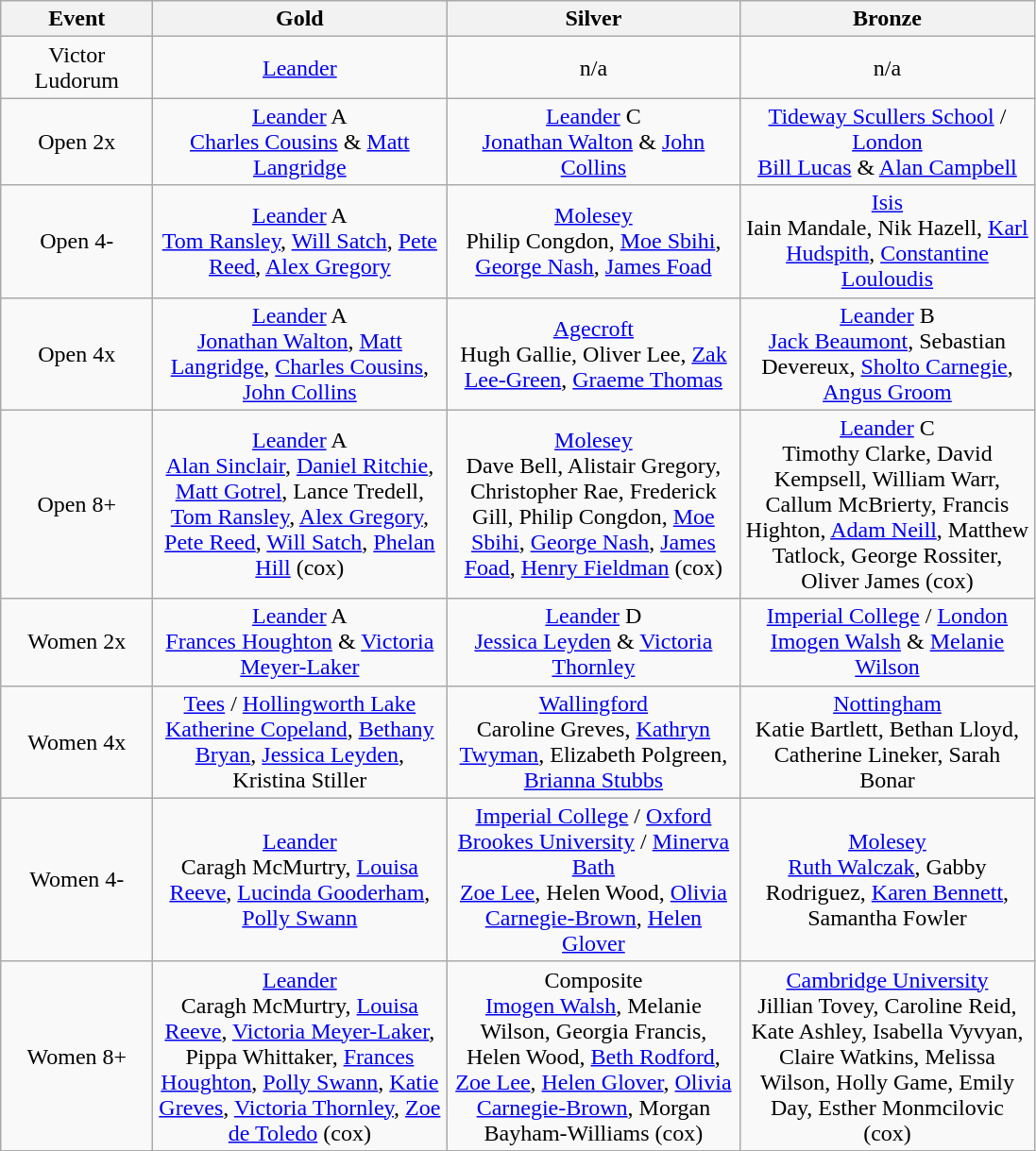<table class="wikitable" style="text-align:center">
<tr>
<th width=100>Event</th>
<th width=200>Gold</th>
<th width=200>Silver</th>
<th width=200>Bronze</th>
</tr>
<tr>
<td>Victor Ludorum</td>
<td><a href='#'>Leander</a></td>
<td>n/a</td>
<td>n/a</td>
</tr>
<tr>
<td>Open 2x</td>
<td><a href='#'>Leander</a> A <br><a href='#'>Charles Cousins</a> & <a href='#'>Matt Langridge</a></td>
<td><a href='#'>Leander</a> C <br><a href='#'>Jonathan Walton</a> & <a href='#'>John Collins</a></td>
<td><a href='#'>Tideway Scullers School</a> / <a href='#'>London</a><br><a href='#'>Bill Lucas</a> & <a href='#'>Alan Campbell</a></td>
</tr>
<tr>
<td>Open 4-</td>
<td><a href='#'>Leander</a> A <br><a href='#'>Tom Ransley</a>, <a href='#'>Will Satch</a>, <a href='#'>Pete Reed</a>, <a href='#'>Alex Gregory</a></td>
<td><a href='#'>Molesey</a><br>Philip Congdon, <a href='#'>Moe Sbihi</a>, <a href='#'>George Nash</a>, <a href='#'>James Foad</a></td>
<td><a href='#'>Isis</a><br>Iain Mandale, Nik Hazell, <a href='#'>Karl Hudspith</a>, <a href='#'>Constantine Louloudis</a></td>
</tr>
<tr>
<td>Open 4x</td>
<td><a href='#'>Leander</a> A <br><a href='#'>Jonathan Walton</a>, <a href='#'>Matt Langridge</a>, <a href='#'>Charles Cousins</a>, <a href='#'>John Collins</a></td>
<td><a href='#'>Agecroft</a> <br>Hugh Gallie, Oliver Lee, <a href='#'>Zak Lee-Green</a>, <a href='#'>Graeme Thomas</a></td>
<td><a href='#'>Leander</a> B <br><a href='#'>Jack Beaumont</a>, Sebastian Devereux, <a href='#'>Sholto Carnegie</a>, <a href='#'>Angus Groom</a></td>
</tr>
<tr>
<td>Open 8+</td>
<td><a href='#'>Leander</a> A <br><a href='#'>Alan Sinclair</a>, <a href='#'>Daniel Ritchie</a>, <a href='#'>Matt Gotrel</a>, Lance Tredell, <a href='#'>Tom Ransley</a>, <a href='#'>Alex Gregory</a>, <a href='#'>Pete Reed</a>, <a href='#'>Will Satch</a>, <a href='#'>Phelan Hill</a> (cox)</td>
<td><a href='#'>Molesey</a> <br>Dave Bell, Alistair Gregory, Christopher Rae, Frederick Gill, Philip Congdon, <a href='#'>Moe Sbihi</a>, <a href='#'>George Nash</a>, <a href='#'>James Foad</a>, <a href='#'>Henry Fieldman</a> (cox)</td>
<td><a href='#'>Leander</a> C <br>Timothy Clarke, David Kempsell, William Warr, Callum McBrierty, Francis Highton, <a href='#'>Adam Neill</a>, Matthew Tatlock, George Rossiter, Oliver James (cox)</td>
</tr>
<tr>
<td>Women 2x</td>
<td><a href='#'>Leander</a> A <br><a href='#'>Frances Houghton</a> & <a href='#'>Victoria Meyer-Laker</a></td>
<td><a href='#'>Leander</a> D<br><a href='#'>Jessica Leyden</a> & <a href='#'>Victoria Thornley</a></td>
<td><a href='#'>Imperial College</a> / <a href='#'>London</a><br><a href='#'>Imogen Walsh</a> & <a href='#'>Melanie Wilson</a></td>
</tr>
<tr>
<td>Women 4x</td>
<td><a href='#'>Tees</a> / <a href='#'>Hollingworth Lake</a><br><a href='#'>Katherine Copeland</a>, <a href='#'>Bethany Bryan</a>, <a href='#'>Jessica Leyden</a>, Kristina Stiller</td>
<td><a href='#'>Wallingford</a><br>Caroline Greves, <a href='#'>Kathryn Twyman</a>, Elizabeth Polgreen, <a href='#'>Brianna Stubbs</a></td>
<td><a href='#'>Nottingham</a><br>Katie Bartlett, Bethan Lloyd, Catherine Lineker, Sarah Bonar</td>
</tr>
<tr>
<td>Women 4-</td>
<td><a href='#'>Leander</a> <br>Caragh McMurtry, <a href='#'>Louisa Reeve</a>, <a href='#'>Lucinda Gooderham</a>, <a href='#'>Polly Swann</a></td>
<td><a href='#'>Imperial College</a> / <a href='#'>Oxford Brookes University</a> / <a href='#'>Minerva Bath</a> <br><a href='#'>Zoe Lee</a>, Helen Wood, <a href='#'>Olivia Carnegie-Brown</a>, <a href='#'>Helen Glover</a></td>
<td><a href='#'>Molesey</a>  <br><a href='#'>Ruth Walczak</a>, Gabby Rodriguez, <a href='#'>Karen Bennett</a>, Samantha Fowler</td>
</tr>
<tr>
<td>Women 8+</td>
<td><a href='#'>Leander</a><br>Caragh McMurtry, <a href='#'>Louisa Reeve</a>, <a href='#'>Victoria Meyer-Laker</a>, Pippa Whittaker, <a href='#'>Frances Houghton</a>, <a href='#'>Polly Swann</a>, <a href='#'>Katie Greves</a>, <a href='#'>Victoria Thornley</a>, <a href='#'>Zoe de Toledo</a> (cox)</td>
<td>Composite<br><a href='#'>Imogen Walsh</a>, Melanie Wilson, Georgia Francis, Helen Wood, <a href='#'>Beth Rodford</a>, <a href='#'>Zoe Lee</a>, <a href='#'>Helen Glover</a>, <a href='#'>Olivia Carnegie-Brown</a>, Morgan Bayham-Williams (cox)</td>
<td><a href='#'>Cambridge University</a><br>Jillian Tovey, Caroline Reid, Kate Ashley, Isabella Vyvyan, Claire Watkins, Melissa Wilson, Holly Game, Emily Day, Esther Monmcilovic (cox)</td>
</tr>
</table>
